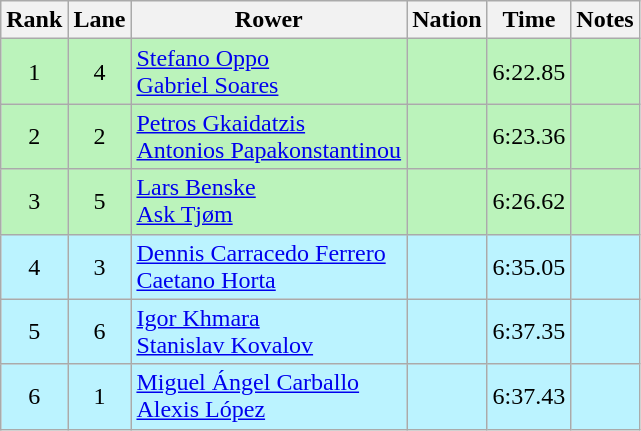<table class="wikitable sortable" style="text-align:center">
<tr>
<th>Rank</th>
<th>Lane</th>
<th>Rower</th>
<th>Nation</th>
<th>Time</th>
<th>Notes</th>
</tr>
<tr bgcolor=bbf3bb>
<td>1</td>
<td>4</td>
<td align=left><a href='#'>Stefano Oppo</a><br><a href='#'>Gabriel Soares</a></td>
<td align=left></td>
<td>6:22.85</td>
<td></td>
</tr>
<tr bgcolor=bbf3bb>
<td>2</td>
<td>2</td>
<td align=left><a href='#'>Petros Gkaidatzis</a><br><a href='#'>Antonios Papakonstantinou</a></td>
<td align=left></td>
<td>6:23.36</td>
<td></td>
</tr>
<tr bgcolor=bbf3bb>
<td>3</td>
<td>5</td>
<td align=left><a href='#'>Lars Benske</a><br><a href='#'>Ask Tjøm</a></td>
<td align=left></td>
<td>6:26.62</td>
<td></td>
</tr>
<tr bgcolor=bbf3ff>
<td>4</td>
<td>3</td>
<td align=left><a href='#'>Dennis Carracedo Ferrero</a><br><a href='#'>Caetano Horta</a></td>
<td align=left></td>
<td>6:35.05</td>
<td></td>
</tr>
<tr bgcolor=bbf3ff>
<td>5</td>
<td>6</td>
<td align=left><a href='#'>Igor Khmara</a><br><a href='#'>Stanislav Kovalov</a></td>
<td align=left></td>
<td>6:37.35</td>
<td></td>
</tr>
<tr bgcolor=bbf3ff>
<td>6</td>
<td>1</td>
<td align=left><a href='#'>Miguel Ángel Carballo</a><br><a href='#'>Alexis López</a></td>
<td align=left></td>
<td>6:37.43</td>
<td></td>
</tr>
</table>
